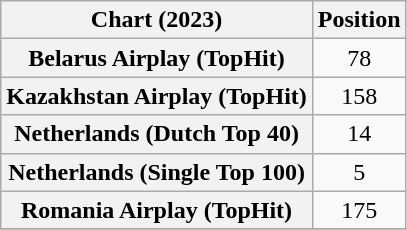<table class="wikitable sortable plainrowheaders" style="text-align:center">
<tr>
<th scope="col">Chart (2023)</th>
<th scope="col">Position</th>
</tr>
<tr>
<th scope="row">Belarus Airplay (TopHit)</th>
<td>78</td>
</tr>
<tr>
<th scope="row">Kazakhstan Airplay (TopHit)</th>
<td>158</td>
</tr>
<tr>
<th scope="row">Netherlands (Dutch Top 40)</th>
<td>14</td>
</tr>
<tr>
<th scope="row">Netherlands (Single Top 100)</th>
<td>5</td>
</tr>
<tr>
<th scope="row">Romania Airplay (TopHit)</th>
<td>175</td>
</tr>
<tr>
</tr>
</table>
